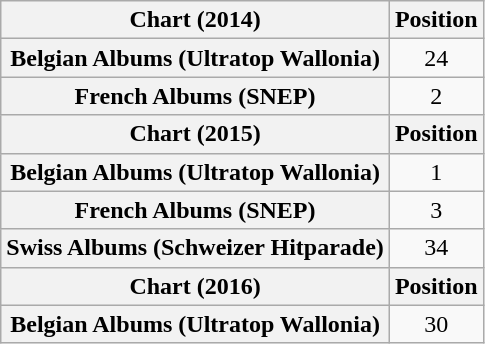<table class="wikitable plainrowheaders" style="text-align:center">
<tr>
<th scope="col">Chart (2014)</th>
<th scope="col">Position</th>
</tr>
<tr>
<th scope="row">Belgian Albums (Ultratop Wallonia)</th>
<td>24</td>
</tr>
<tr>
<th scope="row">French Albums (SNEP)</th>
<td>2</td>
</tr>
<tr>
<th scope="col">Chart (2015)</th>
<th scope="col">Position</th>
</tr>
<tr>
<th scope="row">Belgian Albums (Ultratop Wallonia)</th>
<td>1</td>
</tr>
<tr>
<th scope="row">French Albums (SNEP)</th>
<td>3</td>
</tr>
<tr>
<th scope="row">Swiss Albums (Schweizer Hitparade)</th>
<td>34</td>
</tr>
<tr>
<th scope="col">Chart (2016)</th>
<th scope="col">Position</th>
</tr>
<tr>
<th scope="row">Belgian Albums (Ultratop Wallonia)</th>
<td>30</td>
</tr>
</table>
